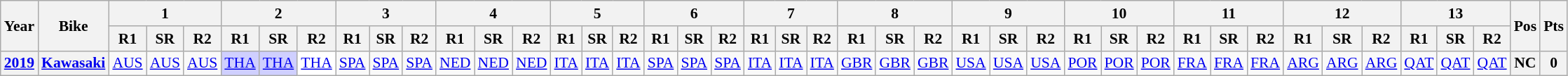<table class="wikitable" style="text-align:center; font-size:90%">
<tr>
<th valign="middle" rowspan=2>Year</th>
<th valign="middle" rowspan=2>Bike</th>
<th colspan=3>1</th>
<th colspan=3>2</th>
<th colspan=3>3</th>
<th colspan=3>4</th>
<th colspan=3>5</th>
<th colspan=3>6</th>
<th colspan=3>7</th>
<th colspan=3>8</th>
<th colspan=3>9</th>
<th colspan=3>10</th>
<th colspan=3>11</th>
<th colspan=3>12</th>
<th colspan=3>13</th>
<th rowspan=2>Pos</th>
<th rowspan=2>Pts</th>
</tr>
<tr>
<th>R1</th>
<th>SR</th>
<th>R2</th>
<th>R1</th>
<th>SR</th>
<th>R2</th>
<th>R1</th>
<th>SR</th>
<th>R2</th>
<th>R1</th>
<th>SR</th>
<th>R2</th>
<th>R1</th>
<th>SR</th>
<th>R2</th>
<th>R1</th>
<th>SR</th>
<th>R2</th>
<th>R1</th>
<th>SR</th>
<th>R2</th>
<th>R1</th>
<th>SR</th>
<th>R2</th>
<th>R1</th>
<th>SR</th>
<th>R2</th>
<th>R1</th>
<th>SR</th>
<th>R2</th>
<th>R1</th>
<th>SR</th>
<th>R2</th>
<th>R1</th>
<th>SR</th>
<th>R2</th>
<th>R1</th>
<th>SR</th>
<th>R2</th>
</tr>
<tr>
<th><a href='#'>2019</a></th>
<th><a href='#'>Kawasaki</a></th>
<td><a href='#'>AUS</a></td>
<td><a href='#'>AUS</a></td>
<td><a href='#'>AUS</a></td>
<td style="background:#cfcfff;"><a href='#'>THA</a><br></td>
<td style="background:#cfcfff;"><a href='#'>THA</a><br></td>
<td style="background:#ffffff;"><a href='#'>THA</a><br></td>
<td><a href='#'>SPA</a></td>
<td><a href='#'>SPA</a></td>
<td><a href='#'>SPA</a></td>
<td><a href='#'>NED</a></td>
<td><a href='#'>NED</a></td>
<td><a href='#'>NED</a></td>
<td><a href='#'>ITA</a></td>
<td><a href='#'>ITA</a></td>
<td><a href='#'>ITA</a></td>
<td><a href='#'>SPA</a></td>
<td><a href='#'>SPA</a></td>
<td><a href='#'>SPA</a></td>
<td><a href='#'>ITA</a></td>
<td><a href='#'>ITA</a></td>
<td><a href='#'>ITA</a></td>
<td><a href='#'>GBR</a></td>
<td><a href='#'>GBR</a></td>
<td><a href='#'>GBR</a></td>
<td><a href='#'>USA</a></td>
<td><a href='#'>USA</a></td>
<td><a href='#'>USA</a></td>
<td><a href='#'>POR</a></td>
<td><a href='#'>POR</a></td>
<td><a href='#'>POR</a></td>
<td><a href='#'>FRA</a></td>
<td><a href='#'>FRA</a></td>
<td><a href='#'>FRA</a></td>
<td><a href='#'>ARG</a></td>
<td><a href='#'>ARG</a></td>
<td><a href='#'>ARG</a></td>
<td><a href='#'>QAT</a></td>
<td><a href='#'>QAT</a></td>
<td><a href='#'>QAT</a></td>
<th>NC</th>
<th>0</th>
</tr>
</table>
